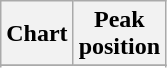<table class="wikitable sortable plainrowheaders">
<tr>
<th>Chart</th>
<th>Peak<br>position</th>
</tr>
<tr>
</tr>
<tr>
</tr>
<tr>
</tr>
<tr>
</tr>
<tr>
</tr>
<tr>
</tr>
</table>
